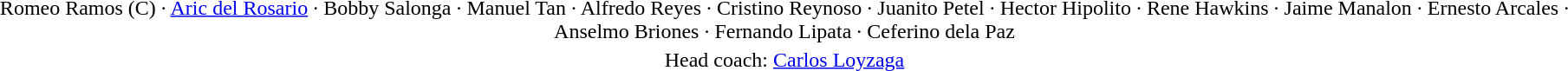<table class="toccolours" style="margin:0.2em auto">
<tr align=center>
<td>Romeo Ramos (C) ∙ <a href='#'>Aric del Rosario</a> ∙ Bobby Salonga ∙ Manuel Tan ∙ Alfredo Reyes ∙ Cristino Reynoso ∙ Juanito Petel ∙ Hector Hipolito ∙ Rene Hawkins ∙ Jaime Manalon ∙ Ernesto Arcales ∙ Anselmo Briones ∙ Fernando Lipata ∙ Ceferino dela Paz</td>
</tr>
<tr align=center>
<td>Head coach: <a href='#'>Carlos Loyzaga</a></td>
</tr>
</table>
